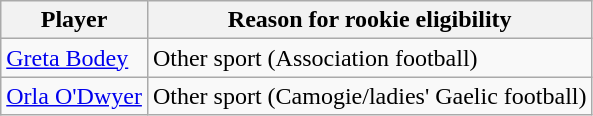<table class="wikitable plainrowheaders">
<tr>
<th scope="col"><strong>Player</strong></th>
<th scope="col"><strong>Reason for rookie eligibility</strong></th>
</tr>
<tr>
<td><a href='#'>Greta Bodey</a></td>
<td>Other sport (Association football)</td>
</tr>
<tr>
<td><a href='#'>Orla O'Dwyer</a></td>
<td>Other sport (Camogie/ladies' Gaelic football)</td>
</tr>
</table>
